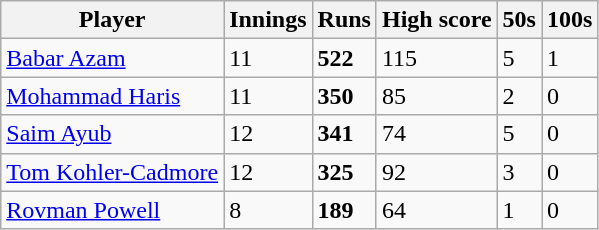<table class="wikitable">
<tr>
<th>Player</th>
<th>Innings</th>
<th>Runs</th>
<th>High score</th>
<th>50s</th>
<th>100s</th>
</tr>
<tr>
<td><a href='#'>Babar Azam</a></td>
<td>11</td>
<td><strong>522</strong></td>
<td>115</td>
<td>5</td>
<td>1</td>
</tr>
<tr>
<td><a href='#'>Mohammad Haris</a></td>
<td>11</td>
<td><strong>350</strong></td>
<td>85</td>
<td>2</td>
<td>0</td>
</tr>
<tr>
<td><a href='#'>Saim Ayub</a></td>
<td>12</td>
<td><strong>341</strong></td>
<td>74</td>
<td>5</td>
<td>0</td>
</tr>
<tr>
<td><a href='#'>Tom Kohler-Cadmore</a></td>
<td>12</td>
<td><strong>325</strong></td>
<td>92</td>
<td>3</td>
<td>0</td>
</tr>
<tr>
<td><a href='#'>Rovman Powell</a></td>
<td>8</td>
<td><strong>189</strong></td>
<td>64</td>
<td>1</td>
<td>0</td>
</tr>
</table>
